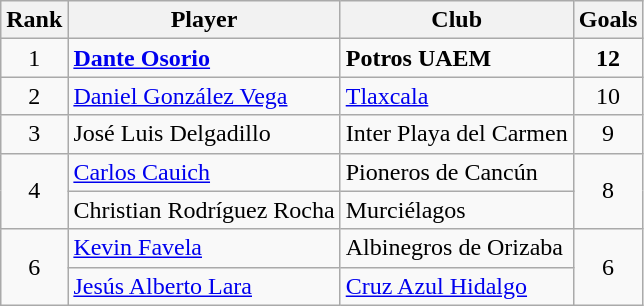<table class="wikitable">
<tr>
<th>Rank</th>
<th>Player</th>
<th>Club</th>
<th>Goals</th>
</tr>
<tr>
<td align=center rowspan=1>1</td>
<td> <strong><a href='#'>Dante Osorio</a></strong></td>
<td><strong>Potros UAEM</strong></td>
<td align=center rowspan=1><strong>12</strong></td>
</tr>
<tr>
<td align=center rowspan=1>2</td>
<td> <a href='#'>Daniel González Vega</a></td>
<td><a href='#'>Tlaxcala</a></td>
<td align=center rowspan=1>10</td>
</tr>
<tr>
<td align=center rowspan=1>3</td>
<td> José Luis Delgadillo</td>
<td>Inter Playa del Carmen</td>
<td align=center rowspan=1>9</td>
</tr>
<tr>
<td align=center rowspan=2>4</td>
<td> <a href='#'>Carlos Cauich</a></td>
<td>Pioneros de Cancún</td>
<td align=center rowspan=2>8</td>
</tr>
<tr>
<td> Christian Rodríguez Rocha</td>
<td>Murciélagos</td>
</tr>
<tr>
<td align=center rowspan=2>6</td>
<td> <a href='#'>Kevin Favela</a></td>
<td>Albinegros de Orizaba</td>
<td align=center rowspan=2>6</td>
</tr>
<tr>
<td> <a href='#'>Jesús Alberto Lara</a></td>
<td><a href='#'>Cruz Azul Hidalgo</a></td>
</tr>
</table>
